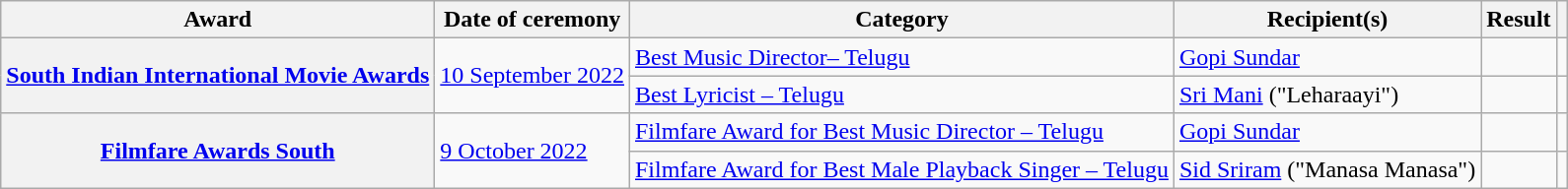<table class="wikitable plainrowheaders sortable">
<tr>
<th scope="col">Award</th>
<th scope="col">Date of ceremony</th>
<th scope="col">Category</th>
<th scope="col">Recipient(s)</th>
<th scope="col">Result</th>
<th scope="col" class="unsortable"></th>
</tr>
<tr>
<th rowspan="2" scope="row"><a href='#'>South Indian International Movie Awards</a></th>
<td rowspan="2"><a href='#'>10 September 2022</a></td>
<td><a href='#'>Best Music  Director– Telugu</a></td>
<td><a href='#'>Gopi Sundar</a></td>
<td></td>
<td></td>
</tr>
<tr>
<td><a href='#'>Best Lyricist – Telugu</a></td>
<td><a href='#'>Sri Mani</a> ("Leharaayi")</td>
<td></td>
<td></td>
</tr>
<tr>
<th rowspan="2" scope="row"><a href='#'>Filmfare Awards South</a></th>
<td rowspan="2"><a href='#'>9 October 2022</a></td>
<td><a href='#'>Filmfare Award for Best Music Director – Telugu</a></td>
<td><a href='#'>Gopi Sundar</a></td>
<td></td>
<td></td>
</tr>
<tr>
<td><a href='#'>Filmfare Award for Best Male Playback Singer – Telugu</a></td>
<td><a href='#'>Sid Sriram</a> ("Manasa Manasa")</td>
<td></td>
<td></td>
</tr>
</table>
